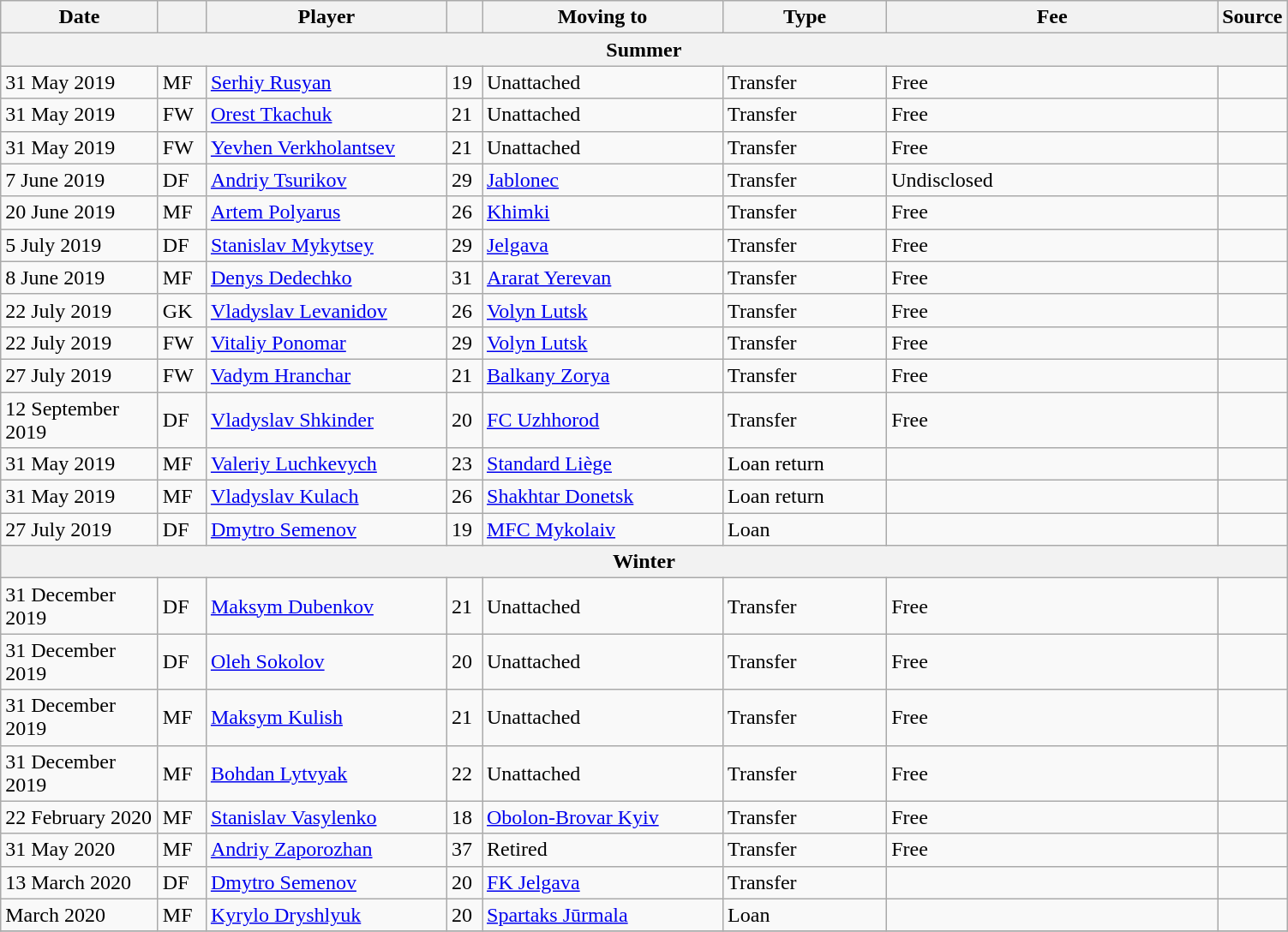<table class="wikitable sortable">
<tr>
<th style="width:115px;">Date</th>
<th style="width:30px;"></th>
<th style="width:180px;">Player</th>
<th style="width:20px;"></th>
<th style="width:180px;">Moving to</th>
<th style="width:120px;" class="unsortable">Type</th>
<th style="width:250px;" class="unsortable">Fee</th>
<th style="width:20px;">Source</th>
</tr>
<tr>
<th colspan=8>Summer</th>
</tr>
<tr>
<td>31 May 2019</td>
<td>MF</td>
<td> <a href='#'>Serhiy Rusyan</a></td>
<td>19</td>
<td>Unattached</td>
<td>Transfer</td>
<td>Free</td>
<td></td>
</tr>
<tr>
<td>31 May 2019</td>
<td>FW</td>
<td> <a href='#'>Orest Tkachuk</a></td>
<td>21</td>
<td>Unattached</td>
<td>Transfer</td>
<td>Free</td>
<td></td>
</tr>
<tr>
<td>31 May 2019</td>
<td>FW</td>
<td> <a href='#'>Yevhen Verkholantsev</a></td>
<td>21</td>
<td>Unattached</td>
<td>Transfer</td>
<td>Free</td>
<td></td>
</tr>
<tr>
<td>7 June 2019</td>
<td>DF</td>
<td> <a href='#'>Andriy Tsurikov</a></td>
<td>29</td>
<td> <a href='#'>Jablonec</a></td>
<td>Transfer</td>
<td>Undisclosed</td>
<td></td>
</tr>
<tr>
<td>20 June 2019</td>
<td>MF</td>
<td> <a href='#'>Artem Polyarus</a></td>
<td>26</td>
<td> <a href='#'>Khimki</a></td>
<td>Transfer</td>
<td>Free</td>
<td></td>
</tr>
<tr>
<td>5 July 2019</td>
<td>DF</td>
<td> <a href='#'>Stanislav Mykytsey</a></td>
<td>29</td>
<td> <a href='#'>Jelgava</a></td>
<td>Transfer</td>
<td>Free</td>
<td></td>
</tr>
<tr>
<td>8 June 2019</td>
<td>MF</td>
<td> <a href='#'>Denys Dedechko</a></td>
<td>31</td>
<td> <a href='#'>Ararat Yerevan</a></td>
<td>Transfer</td>
<td>Free</td>
<td></td>
</tr>
<tr>
<td>22 July 2019</td>
<td>GK</td>
<td> <a href='#'>Vladyslav Levanidov</a></td>
<td>26</td>
<td> <a href='#'>Volyn Lutsk</a></td>
<td>Transfer</td>
<td>Free</td>
<td></td>
</tr>
<tr>
<td>22 July 2019</td>
<td>FW</td>
<td> <a href='#'>Vitaliy Ponomar</a></td>
<td>29</td>
<td> <a href='#'>Volyn Lutsk</a></td>
<td>Transfer</td>
<td>Free</td>
<td></td>
</tr>
<tr>
<td>27 July 2019</td>
<td>FW</td>
<td> <a href='#'>Vadym Hranchar</a></td>
<td>21</td>
<td> <a href='#'>Balkany Zorya</a></td>
<td>Transfer</td>
<td>Free</td>
<td></td>
</tr>
<tr>
<td>12 September 2019</td>
<td>DF</td>
<td> <a href='#'>Vladyslav Shkinder</a></td>
<td>20</td>
<td> <a href='#'>FC Uzhhorod</a></td>
<td>Transfer</td>
<td>Free</td>
<td></td>
</tr>
<tr>
<td>31 May 2019</td>
<td>MF</td>
<td> <a href='#'>Valeriy Luchkevych</a></td>
<td>23</td>
<td> <a href='#'>Standard Liège</a></td>
<td>Loan return</td>
<td></td>
<td></td>
</tr>
<tr>
<td>31 May 2019</td>
<td>MF</td>
<td> <a href='#'>Vladyslav Kulach</a></td>
<td>26</td>
<td> <a href='#'>Shakhtar Donetsk</a></td>
<td>Loan return</td>
<td></td>
<td></td>
</tr>
<tr>
<td>27 July 2019</td>
<td>DF</td>
<td> <a href='#'>Dmytro Semenov</a></td>
<td>19</td>
<td> <a href='#'>MFC Mykolaiv</a></td>
<td>Loan</td>
<td></td>
<td></td>
</tr>
<tr>
<th colspan=8>Winter</th>
</tr>
<tr>
<td>31 December 2019</td>
<td>DF</td>
<td> <a href='#'>Maksym Dubenkov</a></td>
<td>21</td>
<td>Unattached</td>
<td>Transfer</td>
<td>Free</td>
<td></td>
</tr>
<tr>
<td>31 December 2019</td>
<td>DF</td>
<td> <a href='#'>Oleh Sokolov</a></td>
<td>20</td>
<td>Unattached</td>
<td>Transfer</td>
<td>Free</td>
<td></td>
</tr>
<tr>
<td>31 December 2019</td>
<td>MF</td>
<td> <a href='#'>Maksym Kulish</a></td>
<td>21</td>
<td>Unattached</td>
<td>Transfer</td>
<td>Free</td>
<td></td>
</tr>
<tr>
<td>31 December 2019</td>
<td>MF</td>
<td> <a href='#'>Bohdan Lytvyak</a></td>
<td>22</td>
<td>Unattached</td>
<td>Transfer</td>
<td>Free</td>
<td></td>
</tr>
<tr>
<td>22 February 2020</td>
<td>MF</td>
<td> <a href='#'>Stanislav Vasylenko</a></td>
<td>18</td>
<td> <a href='#'>Obolon-Brovar Kyiv</a></td>
<td>Transfer</td>
<td>Free</td>
<td></td>
</tr>
<tr>
<td>31 May 2020</td>
<td>MF</td>
<td> <a href='#'>Andriy Zaporozhan</a></td>
<td>37</td>
<td>Retired</td>
<td>Transfer</td>
<td>Free</td>
<td></td>
</tr>
<tr>
<td>13 March 2020</td>
<td>DF</td>
<td> <a href='#'>Dmytro Semenov</a></td>
<td>20</td>
<td> <a href='#'>FK Jelgava</a></td>
<td>Transfer</td>
<td></td>
<td></td>
</tr>
<tr>
<td>March 2020</td>
<td>MF</td>
<td> <a href='#'>Kyrylo Dryshlyuk</a></td>
<td>20</td>
<td> <a href='#'>Spartaks Jūrmala</a></td>
<td>Loan</td>
<td></td>
<td></td>
</tr>
<tr>
</tr>
</table>
